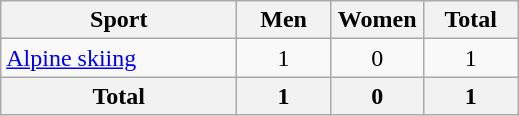<table class="wikitable sortable" style="text-align:center;">
<tr>
<th width=150>Sport</th>
<th width=55>Men</th>
<th width=55>Women</th>
<th width=55>Total</th>
</tr>
<tr>
<td align=left><a href='#'>Alpine skiing</a></td>
<td>1</td>
<td>0</td>
<td>1</td>
</tr>
<tr>
<th>Total</th>
<th>1</th>
<th>0</th>
<th>1</th>
</tr>
</table>
